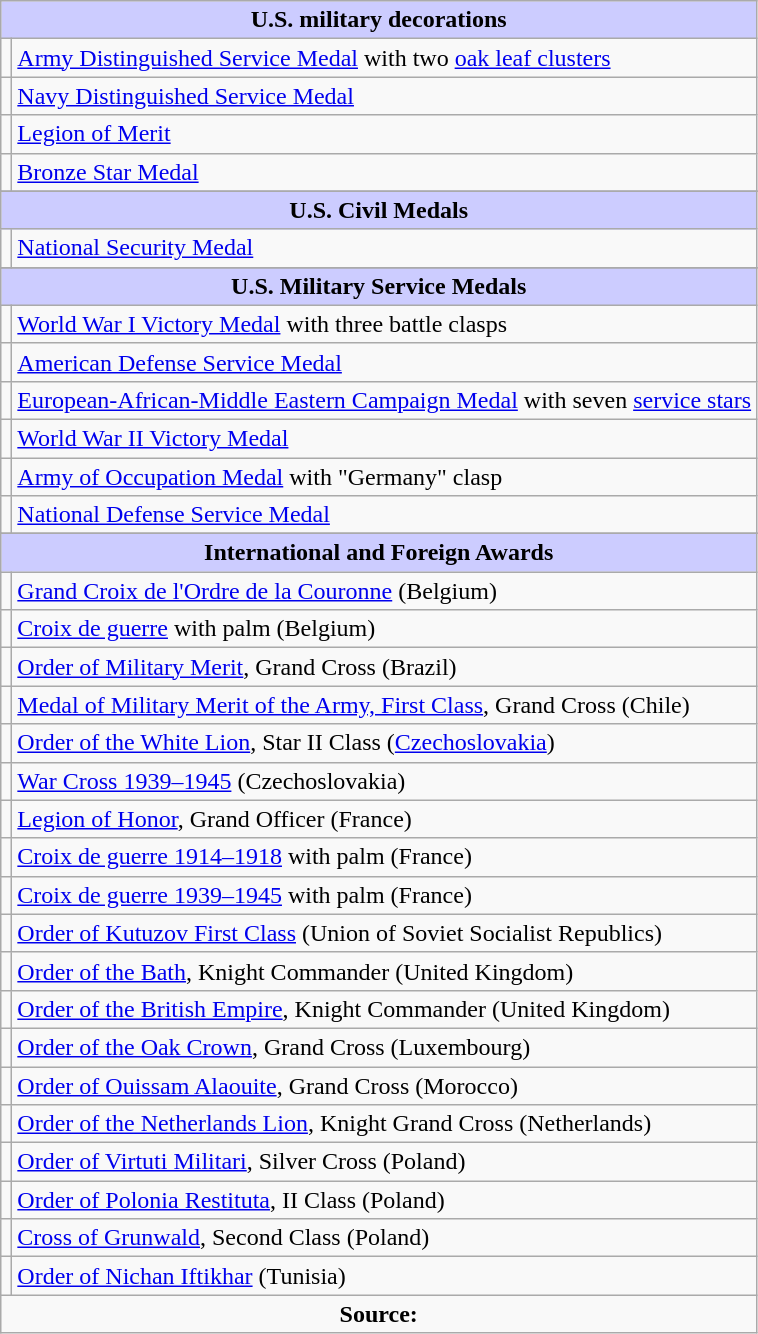<table class="wikitable">
<tr bgcolor = "#ccccff" align=center>
<td colspan=2><strong>U.S. military decorations</strong></td>
</tr>
<tr>
<td></td>
<td><a href='#'>Army Distinguished Service Medal</a> with two <a href='#'>oak leaf clusters</a></td>
</tr>
<tr>
<td></td>
<td><a href='#'>Navy Distinguished Service Medal</a></td>
</tr>
<tr>
<td></td>
<td><a href='#'>Legion of Merit</a></td>
</tr>
<tr>
<td></td>
<td><a href='#'>Bronze Star Medal</a></td>
</tr>
<tr>
</tr>
<tr bgcolor = "#ccccff" align=center>
<td colspan=2><strong>U.S. Civil Medals</strong></td>
</tr>
<tr>
<td></td>
<td><a href='#'>National Security Medal</a></td>
</tr>
<tr>
</tr>
<tr bgcolor = "#ccccff" align=center>
<td colspan=2><strong>U.S. Military Service Medals</strong></td>
</tr>
<tr>
<td></td>
<td><a href='#'>World War I Victory Medal</a> with three battle clasps</td>
</tr>
<tr>
<td></td>
<td><a href='#'>American Defense Service Medal</a></td>
</tr>
<tr>
<td></td>
<td><a href='#'>European-African-Middle Eastern Campaign Medal</a> with seven <a href='#'>service stars</a></td>
</tr>
<tr>
<td></td>
<td><a href='#'>World War II Victory Medal</a></td>
</tr>
<tr>
<td></td>
<td><a href='#'>Army of Occupation Medal</a> with "Germany" clasp</td>
</tr>
<tr>
<td></td>
<td><a href='#'>National Defense Service Medal</a></td>
</tr>
<tr>
</tr>
<tr bgcolor = "#ccccff" align=center>
<td colspan=2><strong>International and Foreign Awards</strong></td>
</tr>
<tr>
<td></td>
<td><a href='#'>Grand Croix de l'Ordre de la Couronne</a> (Belgium)</td>
</tr>
<tr>
<td></td>
<td><a href='#'>Croix de guerre</a> with palm (Belgium)</td>
</tr>
<tr>
<td></td>
<td><a href='#'>Order of Military Merit</a>, Grand Cross (Brazil)</td>
</tr>
<tr>
<td></td>
<td><a href='#'>Medal of Military Merit of the Army, First Class</a>, Grand Cross (Chile)</td>
</tr>
<tr>
<td></td>
<td><a href='#'>Order of the White Lion</a>, Star II Class (<a href='#'>Czechoslovakia</a>)</td>
</tr>
<tr>
<td></td>
<td><a href='#'>War Cross 1939–1945</a> (Czechoslovakia)</td>
</tr>
<tr>
<td></td>
<td><a href='#'>Legion of Honor</a>, Grand Officer (France)</td>
</tr>
<tr>
<td></td>
<td><a href='#'>Croix de guerre 1914–1918</a> with palm (France)</td>
</tr>
<tr>
<td></td>
<td><a href='#'>Croix de guerre 1939–1945</a> with palm (France)</td>
</tr>
<tr>
<td></td>
<td><a href='#'>Order of Kutuzov First Class</a> (Union of Soviet Socialist Republics)</td>
</tr>
<tr>
<td></td>
<td><a href='#'>Order of the Bath</a>, Knight Commander (United Kingdom)</td>
</tr>
<tr>
<td></td>
<td><a href='#'>Order of the British Empire</a>, Knight Commander (United Kingdom)</td>
</tr>
<tr>
<td></td>
<td><a href='#'>Order of the Oak Crown</a>, Grand Cross (Luxembourg)</td>
</tr>
<tr>
<td></td>
<td><a href='#'>Order of Ouissam Alaouite</a>, Grand Cross (Morocco)</td>
</tr>
<tr>
<td></td>
<td><a href='#'>Order of the Netherlands Lion</a>, Knight Grand Cross (Netherlands)</td>
</tr>
<tr>
<td></td>
<td><a href='#'>Order of Virtuti Militari</a>, Silver Cross (Poland)</td>
</tr>
<tr>
<td></td>
<td><a href='#'>Order of Polonia Restituta</a>, II Class (Poland)</td>
</tr>
<tr>
<td></td>
<td><a href='#'>Cross of Grunwald</a>, Second Class (Poland)</td>
</tr>
<tr>
<td></td>
<td><a href='#'>Order of Nichan Iftikhar</a> (Tunisia)</td>
</tr>
<tr>
<td colspan="2" style="text-align: center;"><strong>Source:</strong></td>
</tr>
</table>
